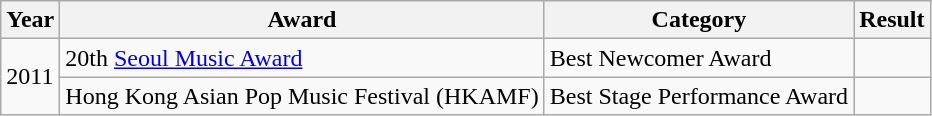<table class="wikitable">
<tr>
<th>Year</th>
<th>Award</th>
<th>Category</th>
<th>Result</th>
</tr>
<tr>
<td rowspan=2>2011</td>
<td>20th <a href='#'>Seoul Music Award</a></td>
<td>Best Newcomer Award</td>
<td></td>
</tr>
<tr>
<td>Hong Kong Asian Pop Music Festival (HKAMF)</td>
<td>Best Stage Performance Award</td>
<td></td>
</tr>
</table>
